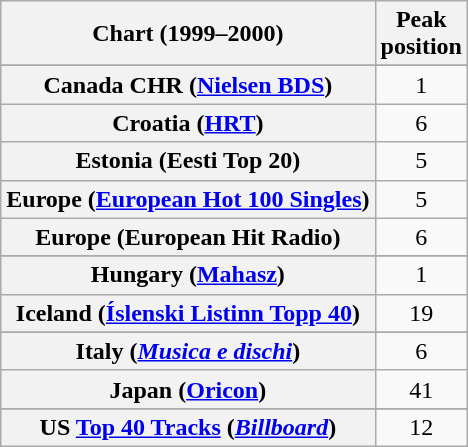<table class="wikitable sortable plainrowheaders">
<tr>
<th scope="col">Chart (1999–2000)</th>
<th scope="col">Peak<br>position</th>
</tr>
<tr>
</tr>
<tr>
</tr>
<tr>
</tr>
<tr>
</tr>
<tr>
</tr>
<tr>
</tr>
<tr>
</tr>
<tr>
<th scope="row">Canada CHR (<a href='#'>Nielsen BDS</a>)</th>
<td style="text-align:center">1</td>
</tr>
<tr>
<th scope="row">Croatia (<a href='#'>HRT</a>)</th>
<td align="center">6</td>
</tr>
<tr>
<th scope="row">Estonia (Eesti Top 20)</th>
<td align="center">5</td>
</tr>
<tr>
<th scope="row">Europe (<a href='#'>European Hot 100 Singles</a>)</th>
<td align="center">5</td>
</tr>
<tr>
<th scope="row">Europe (European Hit Radio)</th>
<td align="center">6</td>
</tr>
<tr>
</tr>
<tr>
</tr>
<tr>
</tr>
<tr>
<th scope="row">Hungary (<a href='#'>Mahasz</a>)</th>
<td align="center">1</td>
</tr>
<tr>
<th scope="row">Iceland (<a href='#'>Íslenski Listinn Topp 40</a>)</th>
<td align="center">19</td>
</tr>
<tr>
</tr>
<tr>
<th scope="row">Italy (<em><a href='#'>Musica e dischi</a></em>)</th>
<td align="center">6</td>
</tr>
<tr>
<th scope="row">Japan (<a href='#'>Oricon</a>)</th>
<td align="center">41</td>
</tr>
<tr>
</tr>
<tr>
</tr>
<tr>
</tr>
<tr>
</tr>
<tr>
</tr>
<tr>
</tr>
<tr>
</tr>
<tr>
</tr>
<tr>
</tr>
<tr>
</tr>
<tr>
</tr>
<tr>
</tr>
<tr>
</tr>
<tr>
</tr>
<tr>
<th scope="row">US <a href='#'>Top 40 Tracks</a> (<em><a href='#'>Billboard</a></em>)</th>
<td align="center">12</td>
</tr>
</table>
